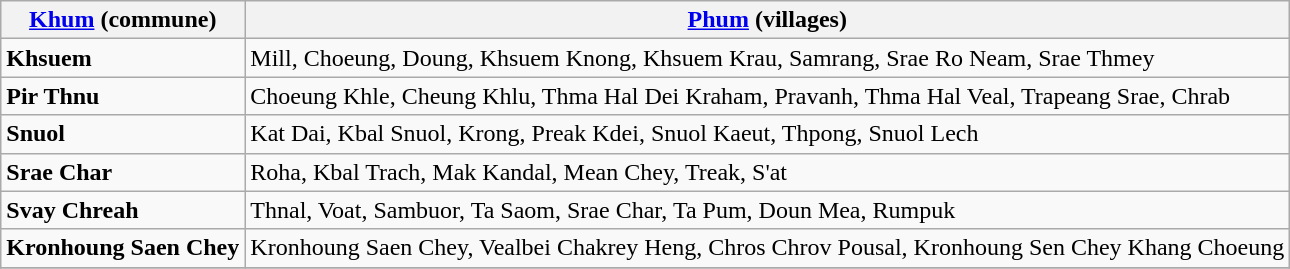<table class="wikitable">
<tr>
<th><a href='#'>Khum</a> (commune)</th>
<th><a href='#'>Phum</a> (villages)</th>
</tr>
<tr>
<td><strong>Khsuem</strong></td>
<td>Mill, Choeung, Doung, Khsuem Knong, Khsuem Krau, Samrang, Srae Ro Neam, Srae Thmey</td>
</tr>
<tr>
<td><strong>Pir Thnu</strong></td>
<td>Choeung Khle, Cheung Khlu, Thma Hal Dei Kraham, Pravanh, Thma Hal Veal, Trapeang Srae, Chrab</td>
</tr>
<tr>
<td><strong>Snuol</strong></td>
<td>Kat Dai, Kbal Snuol, Krong, Preak Kdei, Snuol Kaeut, Thpong, Snuol Lech</td>
</tr>
<tr>
<td><strong>Srae Char</strong></td>
<td>Roha, Kbal Trach, Mak Kandal, Mean Chey, Treak, S'at</td>
</tr>
<tr>
<td><strong>Svay Chreah</strong></td>
<td>Thnal, Voat, Sambuor, Ta Saom, Srae Char, Ta Pum, Doun Mea, Rumpuk</td>
</tr>
<tr>
<td><strong>Kronhoung Saen Chey</strong></td>
<td>Kronhoung Saen Chey, Vealbei Chakrey Heng, Chros Chrov Pousal, Kronhoung Sen Chey Khang Choeung</td>
</tr>
<tr>
</tr>
</table>
